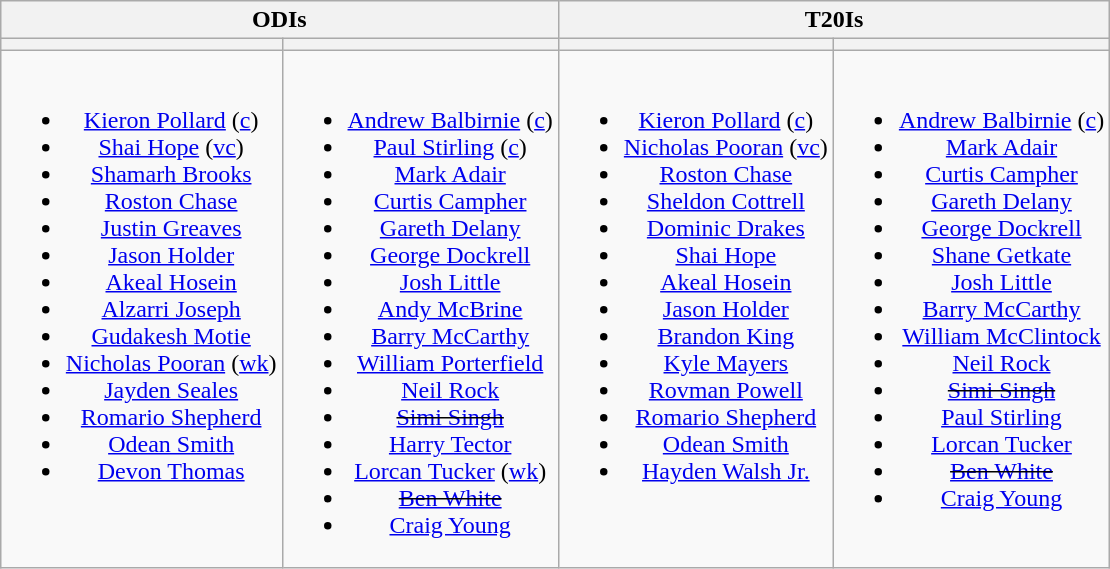<table class="wikitable" style="text-align:center; margin:auto">
<tr>
<th colspan=2>ODIs</th>
<th colspan=2>T20Is</th>
</tr>
<tr>
<th></th>
<th></th>
<th></th>
<th></th>
</tr>
<tr style="vertical-align:top">
<td><br><ul><li><a href='#'>Kieron Pollard</a> (<a href='#'>c</a>)</li><li><a href='#'>Shai Hope</a> (<a href='#'>vc</a>)</li><li><a href='#'>Shamarh Brooks</a></li><li><a href='#'>Roston Chase</a></li><li><a href='#'>Justin Greaves</a></li><li><a href='#'>Jason Holder</a></li><li><a href='#'>Akeal Hosein</a></li><li><a href='#'>Alzarri Joseph</a></li><li><a href='#'>Gudakesh Motie</a></li><li><a href='#'>Nicholas Pooran</a> (<a href='#'>wk</a>)</li><li><a href='#'>Jayden Seales</a></li><li><a href='#'>Romario Shepherd</a></li><li><a href='#'>Odean Smith</a></li><li><a href='#'>Devon Thomas</a></li></ul></td>
<td><br><ul><li><a href='#'>Andrew Balbirnie</a> (<a href='#'>c</a>)</li><li><a href='#'>Paul Stirling</a> (<a href='#'>c</a>)</li><li><a href='#'>Mark Adair</a></li><li><a href='#'>Curtis Campher</a></li><li><a href='#'>Gareth Delany</a></li><li><a href='#'>George Dockrell</a></li><li><a href='#'>Josh Little</a></li><li><a href='#'>Andy McBrine</a></li><li><a href='#'>Barry McCarthy</a></li><li><a href='#'>William Porterfield</a></li><li><a href='#'>Neil Rock</a></li><li><s><a href='#'>Simi Singh</a></s></li><li><a href='#'>Harry Tector</a></li><li><a href='#'>Lorcan Tucker</a> (<a href='#'>wk</a>)</li><li><s><a href='#'>Ben White</a></s></li><li><a href='#'>Craig Young</a></li></ul></td>
<td><br><ul><li><a href='#'>Kieron Pollard</a> (<a href='#'>c</a>)</li><li><a href='#'>Nicholas Pooran</a> (<a href='#'>vc</a>)</li><li><a href='#'>Roston Chase</a></li><li><a href='#'>Sheldon Cottrell</a></li><li><a href='#'>Dominic Drakes</a></li><li><a href='#'>Shai Hope</a></li><li><a href='#'>Akeal Hosein</a></li><li><a href='#'>Jason Holder</a></li><li><a href='#'>Brandon King</a></li><li><a href='#'>Kyle Mayers</a></li><li><a href='#'>Rovman Powell</a></li><li><a href='#'>Romario Shepherd</a></li><li><a href='#'>Odean Smith</a></li><li><a href='#'>Hayden Walsh Jr.</a></li></ul></td>
<td><br><ul><li><a href='#'>Andrew Balbirnie</a> (<a href='#'>c</a>)</li><li><a href='#'>Mark Adair</a></li><li><a href='#'>Curtis Campher</a></li><li><a href='#'>Gareth Delany</a></li><li><a href='#'>George Dockrell</a></li><li><a href='#'>Shane Getkate</a></li><li><a href='#'>Josh Little</a></li><li><a href='#'>Barry McCarthy</a></li><li><a href='#'>William McClintock</a></li><li><a href='#'>Neil Rock</a></li><li><s><a href='#'>Simi Singh</a></s></li><li><a href='#'>Paul Stirling</a></li><li><a href='#'>Lorcan Tucker</a></li><li><s><a href='#'>Ben White</a></s></li><li><a href='#'>Craig Young</a></li></ul></td>
</tr>
</table>
